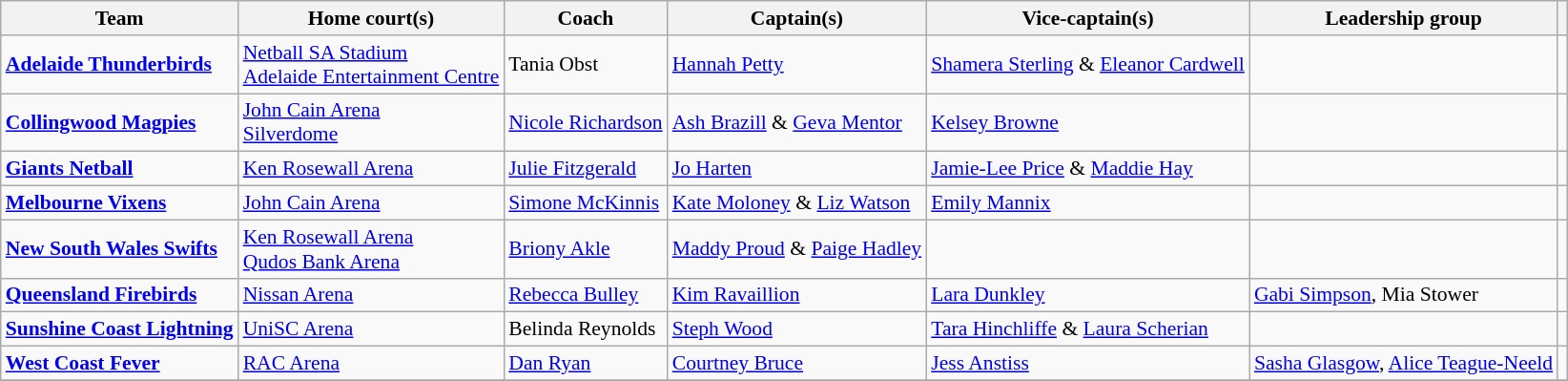<table class="wikitable" style="font-size:90%;">
<tr>
<th>Team</th>
<th>Home court(s)</th>
<th>Coach</th>
<th>Captain(s)</th>
<th>Vice-captain(s)</th>
<th>Leadership group</th>
<th></th>
</tr>
<tr>
<td> <strong><a href='#'>Adelaide Thunderbirds</a></strong></td>
<td><a href='#'>Netball SA Stadium</a><br><a href='#'>Adelaide Entertainment Centre</a></td>
<td>Tania Obst</td>
<td><a href='#'>Hannah Petty</a></td>
<td><a href='#'>Shamera Sterling</a> & <a href='#'>Eleanor Cardwell</a></td>
<td></td>
<td></td>
</tr>
<tr>
<td> <strong><a href='#'>Collingwood Magpies</a></strong></td>
<td><a href='#'>John Cain Arena</a><br><a href='#'>Silverdome</a></td>
<td><a href='#'>Nicole Richardson</a></td>
<td><a href='#'>Ash Brazill</a> & <a href='#'>Geva Mentor</a></td>
<td><a href='#'>Kelsey Browne</a></td>
<td></td>
<td></td>
</tr>
<tr>
<td> <strong><a href='#'>Giants Netball</a></strong></td>
<td><a href='#'>Ken Rosewall Arena</a></td>
<td><a href='#'>Julie Fitzgerald</a></td>
<td><a href='#'>Jo Harten</a></td>
<td><a href='#'>Jamie-Lee Price</a> & <a href='#'>Maddie Hay</a></td>
<td></td>
<td></td>
</tr>
<tr>
<td> <strong><a href='#'>Melbourne Vixens</a></strong></td>
<td><a href='#'>John Cain Arena</a></td>
<td><a href='#'>Simone McKinnis</a></td>
<td><a href='#'>Kate Moloney</a> & <a href='#'>Liz Watson</a></td>
<td><a href='#'>Emily Mannix</a></td>
<td></td>
<td></td>
</tr>
<tr>
<td> <strong><a href='#'>New South Wales Swifts</a></strong></td>
<td><a href='#'>Ken Rosewall Arena</a><br><a href='#'>Qudos Bank Arena</a></td>
<td><a href='#'>Briony Akle</a></td>
<td><a href='#'>Maddy Proud</a> & <a href='#'>Paige Hadley</a></td>
<td></td>
<td></td>
<td></td>
</tr>
<tr>
<td> <strong><a href='#'>Queensland Firebirds</a></strong></td>
<td><a href='#'>Nissan Arena</a></td>
<td><a href='#'>Rebecca Bulley</a></td>
<td><a href='#'>Kim Ravaillion</a></td>
<td><a href='#'>Lara Dunkley</a></td>
<td><a href='#'>Gabi Simpson</a>, Mia Stower</td>
<td></td>
</tr>
<tr>
<td> <strong><a href='#'>Sunshine Coast Lightning</a></strong></td>
<td><a href='#'>UniSC Arena</a></td>
<td>Belinda Reynolds</td>
<td><a href='#'>Steph Wood</a></td>
<td><a href='#'>Tara Hinchliffe</a> & <a href='#'>Laura Scherian</a></td>
<td></td>
<td></td>
</tr>
<tr>
<td> <strong><a href='#'>West Coast Fever</a></strong></td>
<td><a href='#'>RAC Arena</a></td>
<td><a href='#'>Dan Ryan</a></td>
<td><a href='#'>Courtney Bruce</a></td>
<td><a href='#'>Jess Anstiss</a></td>
<td><a href='#'>Sasha Glasgow</a>, <a href='#'>Alice Teague-Neeld</a></td>
<td></td>
</tr>
<tr>
</tr>
</table>
